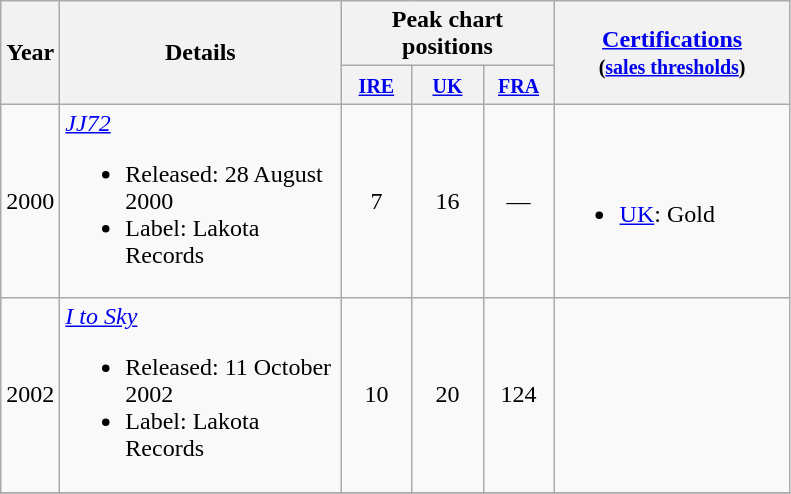<table class="wikitable">
<tr>
<th rowspan="2">Year</th>
<th rowspan="2" width="180">Details</th>
<th colspan="3">Peak chart positions</th>
<th rowspan=2 width="150"><a href='#'>Certifications</a><br><small>(<a href='#'>sales thresholds</a>)</small></th>
</tr>
<tr>
<th width="40"><small><a href='#'>IRE</a></small><br></th>
<th width="40"><small><a href='#'>UK</a></small><br></th>
<th width="40"><small><a href='#'>FRA</a></small><br></th>
</tr>
<tr>
<td>2000</td>
<td><em><a href='#'>JJ72</a></em><br><ul><li>Released: 28 August 2000</li><li>Label: Lakota Records</li></ul></td>
<td align=center>7</td>
<td align=center>16</td>
<td align=center>—</td>
<td><br><ul><li><a href='#'>UK</a>: Gold</li></ul></td>
</tr>
<tr>
<td>2002</td>
<td><em><a href='#'>I to Sky</a></em><br><ul><li>Released: 11 October 2002</li><li>Label: Lakota Records</li></ul></td>
<td align=center>10</td>
<td align=center>20</td>
<td align=center>124</td>
<td></td>
</tr>
<tr>
</tr>
</table>
